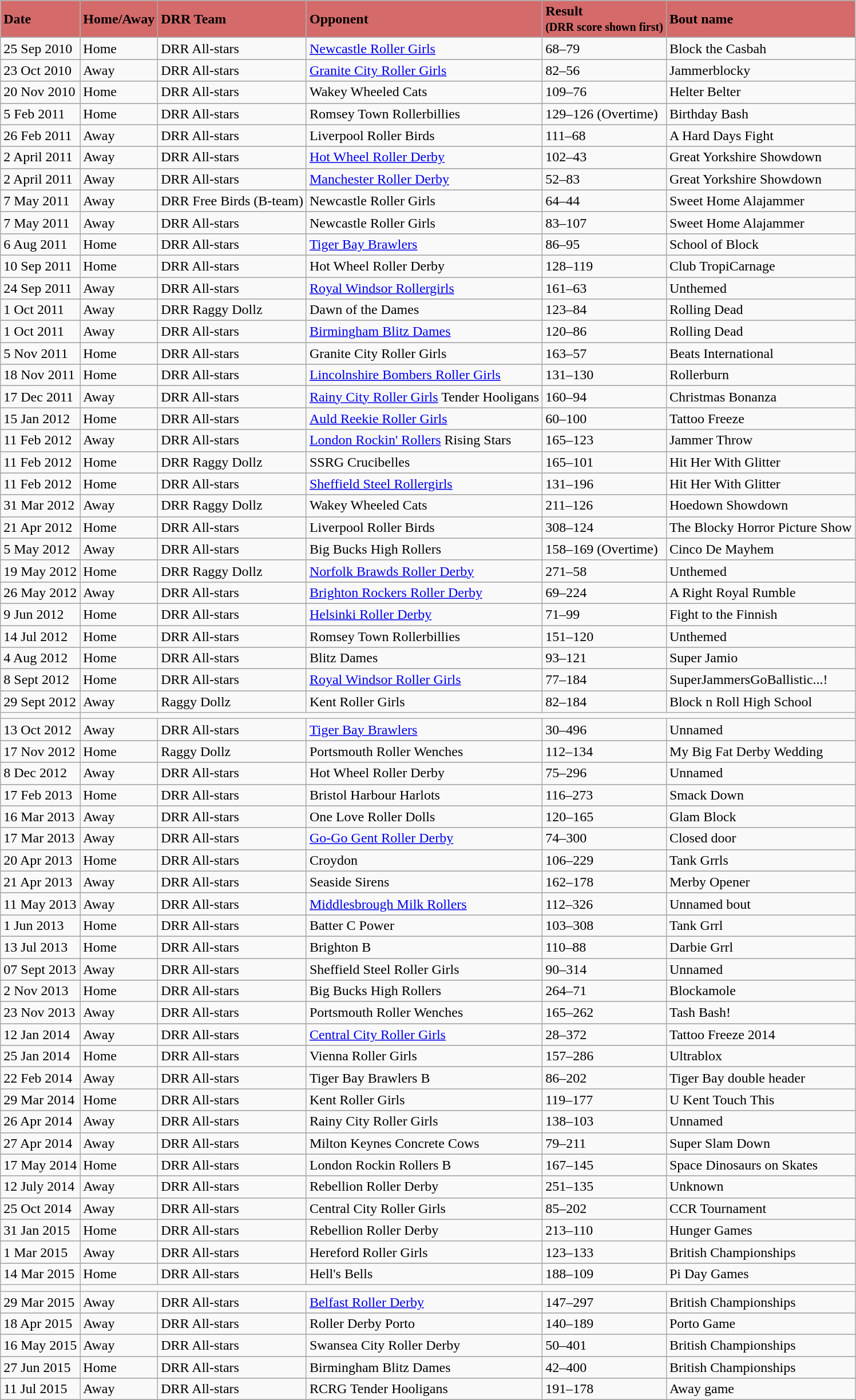<table class="wikitable">
<tr ---- bgcolor=#D46A6A>
<td><strong>Date</strong></td>
<td><strong>Home/Away</strong></td>
<td><strong>DRR Team</strong></td>
<td><strong>Opponent</strong></td>
<td><strong>Result <br><small>(DRR score shown first)</small></strong></td>
<td><strong>Bout name</strong></td>
</tr>
<tr>
</tr>
<tr -----bgcolor=#F9F9F9>
<td>25 Sep 2010</td>
<td>Home</td>
<td>DRR All-stars</td>
<td><a href='#'>Newcastle Roller Girls</a></td>
<td>68–79</td>
<td>Block the Casbah</td>
</tr>
<tr>
</tr>
<tr -----bgcolor=#F9F9F9>
<td>23 Oct 2010</td>
<td>Away</td>
<td>DRR All-stars</td>
<td><a href='#'>Granite City Roller Girls</a></td>
<td>82–56</td>
<td>Jammerblocky</td>
</tr>
<tr>
</tr>
<tr -----bgcolor=#F9F9F9>
<td>20 Nov 2010</td>
<td>Home</td>
<td>DRR All-stars</td>
<td>Wakey Wheeled Cats</td>
<td>109–76</td>
<td>Helter Belter</td>
</tr>
<tr>
</tr>
<tr -----bgcolor=#F9F9F9>
<td>5 Feb 2011</td>
<td>Home</td>
<td>DRR All-stars</td>
<td>Romsey Town Rollerbillies</td>
<td>129–126 (Overtime)</td>
<td>Birthday Bash</td>
</tr>
<tr>
</tr>
<tr -----bgcolor=#F9F9F9>
<td>26 Feb 2011</td>
<td>Away</td>
<td>DRR All-stars</td>
<td>Liverpool Roller Birds</td>
<td>111–68</td>
<td>A Hard Days Fight</td>
</tr>
<tr>
</tr>
<tr -----bgcolor=#F9F9F9>
<td>2 April 2011</td>
<td>Away</td>
<td>DRR All-stars</td>
<td><a href='#'>Hot Wheel Roller Derby</a></td>
<td>102–43</td>
<td>Great Yorkshire Showdown</td>
</tr>
<tr>
</tr>
<tr -----bgcolor=#F9F9F9>
<td>2 April 2011</td>
<td>Away</td>
<td>DRR All-stars</td>
<td><a href='#'>Manchester Roller Derby</a></td>
<td>52–83</td>
<td>Great Yorkshire Showdown</td>
</tr>
<tr>
</tr>
<tr -----bgcolor=#F8D0D0>
<td>7 May 2011</td>
<td>Away</td>
<td>DRR Free Birds (B-team)</td>
<td>Newcastle Roller Girls</td>
<td>64–44</td>
<td>Sweet Home Alajammer</td>
</tr>
<tr>
</tr>
<tr -----bgcolor=#F9F9F9>
<td>7 May 2011</td>
<td>Away</td>
<td>DRR All-stars</td>
<td>Newcastle Roller Girls</td>
<td>83–107</td>
<td>Sweet Home Alajammer</td>
</tr>
<tr>
</tr>
<tr -----bgcolor=#F9F9F9>
<td>6 Aug 2011</td>
<td>Home</td>
<td>DRR All-stars</td>
<td><a href='#'>Tiger Bay Brawlers</a></td>
<td>86–95</td>
<td>School of Block</td>
</tr>
<tr>
</tr>
<tr -----bgcolor=#F9F9F9>
<td>10 Sep 2011</td>
<td>Home</td>
<td>DRR All-stars</td>
<td>Hot Wheel Roller Derby</td>
<td>128–119</td>
<td>Club TropiCarnage</td>
</tr>
<tr>
</tr>
<tr -----bgcolor=#F9F9F9>
<td>24 Sep 2011</td>
<td>Away</td>
<td>DRR All-stars</td>
<td><a href='#'>Royal Windsor Rollergirls</a></td>
<td>161–63</td>
<td>Unthemed</td>
</tr>
<tr>
</tr>
<tr -----bgcolor=#F8D0D0>
<td>1 Oct 2011</td>
<td>Away</td>
<td>DRR Raggy Dollz</td>
<td>Dawn of the Dames</td>
<td>123–84</td>
<td>Rolling Dead</td>
</tr>
<tr>
</tr>
<tr -----bgcolor=#F9F9F9>
<td>1 Oct 2011</td>
<td>Away</td>
<td>DRR All-stars</td>
<td><a href='#'>Birmingham Blitz Dames</a></td>
<td>120–86</td>
<td>Rolling Dead</td>
</tr>
<tr>
</tr>
<tr -----bgcolor=#F9F9F9>
<td>5 Nov 2011</td>
<td>Home</td>
<td>DRR All-stars</td>
<td>Granite City Roller Girls</td>
<td>163–57</td>
<td>Beats International</td>
</tr>
<tr>
</tr>
<tr -----bgcolor=#F9F9F9>
<td>18 Nov 2011</td>
<td>Home</td>
<td>DRR All-stars</td>
<td><a href='#'>Lincolnshire Bombers Roller Girls</a></td>
<td>131–130</td>
<td>Rollerburn</td>
</tr>
<tr>
</tr>
<tr -----bgcolor=#F9F9F9>
<td>17 Dec 2011</td>
<td>Away</td>
<td>DRR All-stars</td>
<td><a href='#'>Rainy City Roller Girls</a> Tender Hooligans</td>
<td>160–94</td>
<td>Christmas Bonanza</td>
</tr>
<tr>
</tr>
<tr -----bgcolor=#F9F9F9>
<td>15 Jan 2012</td>
<td>Home</td>
<td>DRR All-stars</td>
<td><a href='#'>Auld Reekie Roller Girls</a></td>
<td>60–100</td>
<td>Tattoo Freeze</td>
</tr>
<tr>
</tr>
<tr -----bgcolor=#F9F9F9>
<td>11 Feb 2012</td>
<td>Away</td>
<td>DRR All-stars</td>
<td><a href='#'>London Rockin' Rollers</a> Rising Stars</td>
<td>165–123</td>
<td>Jammer Throw</td>
</tr>
<tr>
</tr>
<tr -----bgcolor=#F8D0D0>
<td>11 Feb 2012</td>
<td>Home</td>
<td>DRR Raggy Dollz</td>
<td>SSRG Crucibelles</td>
<td>165–101</td>
<td>Hit Her With Glitter</td>
</tr>
<tr>
</tr>
<tr -----bgcolor=#F9F9F9>
<td>11 Feb 2012</td>
<td>Home</td>
<td>DRR All-stars</td>
<td><a href='#'>Sheffield Steel Rollergirls</a></td>
<td>131–196</td>
<td>Hit Her With Glitter</td>
</tr>
<tr>
</tr>
<tr -----bgcolor=#F8D0D0>
<td>31 Mar 2012</td>
<td>Away</td>
<td>DRR Raggy Dollz</td>
<td>Wakey Wheeled Cats</td>
<td>211–126</td>
<td>Hoedown Showdown</td>
</tr>
<tr>
</tr>
<tr -----bgcolor=#F9F9F9>
<td>21 Apr 2012</td>
<td>Home</td>
<td>DRR All-stars</td>
<td>Liverpool Roller Birds</td>
<td>308–124</td>
<td>The Blocky Horror Picture Show</td>
</tr>
<tr>
</tr>
<tr -----bgcolor=#F9F9F9>
<td>5 May 2012</td>
<td>Away</td>
<td>DRR All-stars</td>
<td>Big Bucks High Rollers</td>
<td>158–169 (Overtime)</td>
<td>Cinco De Mayhem</td>
</tr>
<tr>
</tr>
<tr -----bgcolor=#F8D0D0>
<td>19 May 2012</td>
<td>Home</td>
<td>DRR Raggy Dollz</td>
<td><a href='#'>Norfolk Brawds Roller Derby</a></td>
<td>271–58</td>
<td>Unthemed</td>
</tr>
<tr>
</tr>
<tr -----bgcolor=#F9F9F9>
<td>26 May 2012</td>
<td>Away</td>
<td>DRR All-stars</td>
<td><a href='#'>Brighton Rockers Roller Derby</a></td>
<td>69–224</td>
<td>A Right Royal Rumble</td>
</tr>
<tr>
</tr>
<tr -----bgcolor=#F9F9F9>
<td>9 Jun 2012</td>
<td>Home</td>
<td>DRR All-stars</td>
<td><a href='#'>Helsinki Roller Derby</a></td>
<td>71–99</td>
<td>Fight to the Finnish</td>
</tr>
<tr>
</tr>
<tr -----bgcolor=#F9F9F9>
<td>14 Jul 2012</td>
<td>Home</td>
<td>DRR All-stars</td>
<td>Romsey Town Rollerbillies</td>
<td>151–120</td>
<td>Unthemed</td>
</tr>
<tr>
</tr>
<tr -----bgcolor=#F9F9F9>
<td>4 Aug 2012</td>
<td>Home</td>
<td>DRR All-stars</td>
<td>Blitz Dames</td>
<td>93–121</td>
<td>Super Jamio</td>
</tr>
<tr>
</tr>
<tr -----bgcolor=#F9F9F9>
<td>8 Sept 2012</td>
<td>Home</td>
<td>DRR All-stars</td>
<td><a href='#'>Royal Windsor Roller Girls</a></td>
<td>77–184</td>
<td>SuperJammersGoBallistic...!</td>
</tr>
<tr>
</tr>
<tr -----bgcolor=#F8D0D0>
<td>29 Sept 2012</td>
<td>Away</td>
<td>Raggy Dollz</td>
<td>Kent Roller Girls</td>
<td>82–184</td>
<td>Block n Roll High School</td>
</tr>
<tr>
<td></td>
</tr>
<tr -----bgcolor=#F9F9F9>
<td>13 Oct 2012</td>
<td>Away</td>
<td>DRR All-stars</td>
<td><a href='#'>Tiger Bay Brawlers</a></td>
<td>30–496</td>
<td>Unnamed</td>
</tr>
<tr>
</tr>
<tr -----bgcolor=#F8D0D0>
<td>17 Nov 2012</td>
<td>Home</td>
<td>Raggy Dollz</td>
<td>Portsmouth Roller Wenches</td>
<td>112–134</td>
<td>My Big Fat Derby Wedding</td>
</tr>
<tr>
</tr>
<tr -----bgcolor=#F9F9F9>
<td>8 Dec 2012</td>
<td>Away</td>
<td>DRR All-stars</td>
<td>Hot Wheel Roller Derby</td>
<td>75–296</td>
<td>Unnamed</td>
</tr>
<tr>
</tr>
<tr -----bgcolor=#F9F9F9>
<td>17 Feb 2013</td>
<td>Home</td>
<td>DRR All-stars</td>
<td>Bristol Harbour Harlots</td>
<td>116–273</td>
<td>Smack Down</td>
</tr>
<tr>
</tr>
<tr -----bgcolor=#F9F9F9>
<td>16 Mar 2013</td>
<td>Away</td>
<td>DRR All-stars</td>
<td>One Love Roller Dolls</td>
<td>120–165</td>
<td>Glam Block</td>
</tr>
<tr>
</tr>
<tr -----bgcolor=#F9F9F9>
<td>17 Mar 2013</td>
<td>Away</td>
<td>DRR All-stars</td>
<td><a href='#'>Go-Go Gent Roller Derby</a></td>
<td>74–300</td>
<td>Closed door</td>
</tr>
<tr>
</tr>
<tr -----bgcolor=#F9F9F9>
<td>20 Apr 2013</td>
<td>Home</td>
<td>DRR All-stars</td>
<td>Croydon</td>
<td>106–229</td>
<td>Tank Grrls</td>
</tr>
<tr>
</tr>
<tr -----bgcolor=#F9F9F9>
<td>21 Apr 2013</td>
<td>Away</td>
<td>DRR All-stars</td>
<td>Seaside Sirens</td>
<td>162–178</td>
<td>Merby Opener</td>
</tr>
<tr>
</tr>
<tr -----bgcolor=#F9F9F9>
<td>11 May 2013</td>
<td>Away</td>
<td>DRR All-stars</td>
<td><a href='#'>Middlesbrough Milk Rollers</a></td>
<td>112–326</td>
<td>Unnamed bout</td>
</tr>
<tr>
</tr>
<tr -----bgcolor=#F9F9F9>
<td>1 Jun 2013</td>
<td>Home</td>
<td>DRR All-stars</td>
<td>Batter C Power</td>
<td>103–308</td>
<td>Tank Grrl</td>
</tr>
<tr>
</tr>
<tr -----bgcolor=#F9F9F9>
<td>13 Jul 2013</td>
<td>Home</td>
<td>DRR All-stars</td>
<td>Brighton B</td>
<td>110–88</td>
<td>Darbie Grrl</td>
</tr>
<tr>
</tr>
<tr -----bgcolor=#F9F9F9>
<td>07 Sept 2013</td>
<td>Away</td>
<td>DRR All-stars</td>
<td>Sheffield Steel Roller Girls</td>
<td>90–314</td>
<td>Unnamed</td>
</tr>
<tr>
</tr>
<tr -----bgcolor=#F9F9F9>
<td>2 Nov 2013</td>
<td>Home</td>
<td>DRR All-stars</td>
<td>Big Bucks High Rollers</td>
<td>264–71</td>
<td>Blockamole</td>
</tr>
<tr>
</tr>
<tr -----bgcolor=#F9F9F9>
<td>23 Nov 2013</td>
<td>Away</td>
<td>DRR All-stars</td>
<td>Portsmouth Roller Wenches</td>
<td>165–262</td>
<td>Tash Bash!</td>
</tr>
<tr>
</tr>
<tr -----bgcolor=#F9F9F9>
<td>12 Jan 2014</td>
<td>Away</td>
<td>DRR All-stars</td>
<td><a href='#'>Central City Roller Girls</a></td>
<td>28–372</td>
<td>Tattoo Freeze 2014</td>
</tr>
<tr>
</tr>
<tr -----bgcolor=#F9F9F9>
<td>25 Jan 2014</td>
<td>Home</td>
<td>DRR All-stars</td>
<td>Vienna Roller Girls</td>
<td>157–286</td>
<td>Ultrablox</td>
</tr>
<tr>
</tr>
<tr -----bgcolor=#F9F9F9>
<td>22 Feb 2014</td>
<td>Away</td>
<td>DRR All-stars</td>
<td>Tiger Bay Brawlers B</td>
<td>86–202</td>
<td>Tiger Bay double header</td>
</tr>
<tr>
</tr>
<tr -----bgcolor=#F9F9F9>
<td>29 Mar 2014</td>
<td>Home</td>
<td>DRR All-stars</td>
<td>Kent Roller Girls</td>
<td>119–177</td>
<td>U Kent Touch This</td>
</tr>
<tr>
</tr>
<tr -----bgcolor=#F9F9F9>
<td>26 Apr 2014</td>
<td>Away</td>
<td>DRR All-stars</td>
<td>Rainy City Roller Girls</td>
<td>138–103</td>
<td>Unnamed</td>
</tr>
<tr>
</tr>
<tr -----bgcolor=#F9F9F9>
<td>27 Apr 2014</td>
<td>Away</td>
<td>DRR All-stars</td>
<td>Milton Keynes Concrete Cows</td>
<td>79–211</td>
<td>Super Slam Down</td>
</tr>
<tr>
</tr>
<tr -----bgcolor=#F9F9F9>
<td>17 May 2014</td>
<td>Home</td>
<td>DRR All-stars</td>
<td>London Rockin Rollers B</td>
<td>167–145</td>
<td>Space Dinosaurs on Skates</td>
</tr>
<tr>
</tr>
<tr -----bgcolor=#F9F9F9>
<td>12 July 2014</td>
<td>Away</td>
<td>DRR All-stars</td>
<td>Rebellion Roller Derby</td>
<td>251–135</td>
<td>Unknown</td>
</tr>
<tr>
</tr>
<tr -----bgcolor=#F9F9F9>
<td>25 Oct 2014</td>
<td>Away</td>
<td>DRR All-stars</td>
<td>Central City Roller Girls</td>
<td>85–202</td>
<td>CCR Tournament</td>
</tr>
<tr>
</tr>
<tr -----bgcolor=#F9F9F9>
<td>31 Jan 2015</td>
<td>Home</td>
<td>DRR All-stars</td>
<td>Rebellion Roller Derby</td>
<td>213–110</td>
<td>Hunger Games</td>
</tr>
<tr>
</tr>
<tr -----bgcolor=#F9F9F9>
<td>1 Mar 2015</td>
<td>Away</td>
<td>DRR All-stars</td>
<td>Hereford Roller Girls</td>
<td>123–133</td>
<td>British Championships</td>
</tr>
<tr>
</tr>
<tr -----bgcolor=#F9F9F9>
<td>14 Mar 2015</td>
<td>Home</td>
<td>DRR All-stars</td>
<td>Hell's Bells</td>
<td>188–109</td>
<td>Pi Day Games</td>
</tr>
<tr>
<td></td>
</tr>
<tr -----bgcolor=#F9F9F9>
<td>29 Mar 2015</td>
<td>Away</td>
<td>DRR All-stars</td>
<td><a href='#'>Belfast Roller Derby</a></td>
<td>147–297</td>
<td>British Championships</td>
</tr>
<tr>
</tr>
<tr -----bgcolor=#F9F9F9>
<td>18 Apr 2015</td>
<td>Away</td>
<td>DRR All-stars</td>
<td>Roller Derby Porto</td>
<td>140–189</td>
<td>Porto Game</td>
</tr>
<tr>
</tr>
<tr -----bgcolor=#F9F9F9>
<td>16 May 2015</td>
<td>Away</td>
<td>DRR All-stars</td>
<td>Swansea City Roller Derby</td>
<td>50–401</td>
<td>British Championships</td>
</tr>
<tr>
</tr>
<tr -----bgcolor=#F9F9F9>
<td>27 Jun 2015</td>
<td>Home</td>
<td>DRR All-stars</td>
<td>Birmingham Blitz Dames</td>
<td>42–400</td>
<td>British Championships</td>
</tr>
<tr>
</tr>
<tr -----bgcolor=#F9F9F9>
<td>11 Jul 2015</td>
<td>Away</td>
<td>DRR All-stars</td>
<td>RCRG Tender Hooligans</td>
<td>191–178</td>
<td>Away game</td>
</tr>
<tr>
</tr>
</table>
